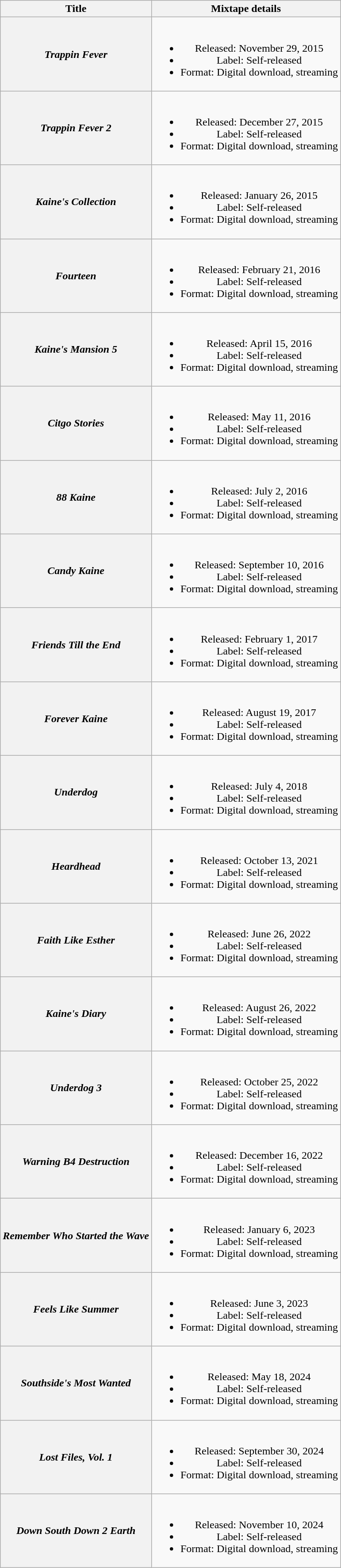<table class="wikitable plainrowheaders" style="text-align:center;">
<tr>
<th scope="col">Title</th>
<th scope="col">Mixtape details</th>
</tr>
<tr>
<th scope="row"><em>Trappin Fever</em></th>
<td><br><ul><li>Released: November 29, 2015</li><li>Label: Self-released</li><li>Format: Digital download, streaming</li></ul></td>
</tr>
<tr>
<th scope="row"><em>Trappin Fever 2</em></th>
<td><br><ul><li>Released: December 27, 2015</li><li>Label: Self-released</li><li>Format: Digital download, streaming</li></ul></td>
</tr>
<tr>
<th scope="row"><em>Kaine's Collection</em></th>
<td><br><ul><li>Released: January 26, 2015</li><li>Label: Self-released</li><li>Format: Digital download, streaming</li></ul></td>
</tr>
<tr>
<th scope="row"><em>Fourteen</em></th>
<td><br><ul><li>Released: February 21, 2016</li><li>Label: Self-released</li><li>Format: Digital download, streaming</li></ul></td>
</tr>
<tr>
<th scope="row"><em>Kaine's Mansion 5</em></th>
<td><br><ul><li>Released: April 15, 2016</li><li>Label: Self-released</li><li>Format: Digital download, streaming</li></ul></td>
</tr>
<tr>
<th scope="row"><em>Citgo Stories</em></th>
<td><br><ul><li>Released: May 11, 2016</li><li>Label: Self-released</li><li>Format: Digital download, streaming</li></ul></td>
</tr>
<tr>
<th scope="row"><em>88 Kaine</em></th>
<td><br><ul><li>Released: July 2, 2016</li><li>Label: Self-released</li><li>Format: Digital download, streaming</li></ul></td>
</tr>
<tr>
<th scope="row"><em>Candy Kaine</em></th>
<td><br><ul><li>Released: September 10, 2016</li><li>Label: Self-released</li><li>Format: Digital download, streaming</li></ul></td>
</tr>
<tr>
<th scope="row"><em>Friends Till the End</em></th>
<td><br><ul><li>Released: February 1, 2017</li><li>Label: Self-released</li><li>Format: Digital download, streaming</li></ul></td>
</tr>
<tr>
<th scope="row"><em>Forever Kaine</em></th>
<td><br><ul><li>Released: August 19, 2017</li><li>Label: Self-released</li><li>Format: Digital download, streaming</li></ul></td>
</tr>
<tr>
<th scope="row"><em>Underdog</em></th>
<td><br><ul><li>Released: July 4, 2018</li><li>Label: Self-released</li><li>Format: Digital download, streaming</li></ul></td>
</tr>
<tr>
<th scope="row"><em>Heardhead</em></th>
<td><br><ul><li>Released: October 13, 2021</li><li>Label: Self-released</li><li>Format: Digital download, streaming</li></ul></td>
</tr>
<tr>
<th scope="row"><em>Faith Like Esther</em></th>
<td><br><ul><li>Released: June 26, 2022</li><li>Label: Self-released</li><li>Format: Digital download, streaming</li></ul></td>
</tr>
<tr>
<th scope="row"><em>Kaine's Diary</em></th>
<td><br><ul><li>Released: August 26, 2022</li><li>Label: Self-released</li><li>Format: Digital download, streaming</li></ul></td>
</tr>
<tr>
<th scope="row"><em>Underdog 3</em></th>
<td><br><ul><li>Released: October 25, 2022</li><li>Label: Self-released</li><li>Format: Digital download, streaming</li></ul></td>
</tr>
<tr>
<th scope="row"><em>Warning B4 Destruction</em></th>
<td><br><ul><li>Released: December 16, 2022</li><li>Label: Self-released</li><li>Format: Digital download, streaming</li></ul></td>
</tr>
<tr>
<th scope="row"><em>Remember Who Started the Wave</em></th>
<td><br><ul><li>Released: January 6, 2023</li><li>Label: Self-released</li><li>Format: Digital download, streaming</li></ul></td>
</tr>
<tr>
<th scope="row"><em>Feels Like Summer</em></th>
<td><br><ul><li>Released: June 3, 2023</li><li>Label: Self-released</li><li>Format: Digital download, streaming</li></ul></td>
</tr>
<tr>
<th scope="row"><em>Southside's Most Wanted</em></th>
<td><br><ul><li>Released: May 18, 2024</li><li>Label: Self-released</li><li>Format: Digital download, streaming</li></ul></td>
</tr>
<tr>
<th scope="row"><em>Lost Files, Vol. 1</em></th>
<td><br><ul><li>Released: September 30, 2024</li><li>Label: Self-released</li><li>Format: Digital download, streaming</li></ul></td>
</tr>
<tr>
<th scope="row"><em>Down South Down 2 Earth</em></th>
<td><br><ul><li>Released: November 10, 2024</li><li>Label: Self-released</li><li>Format: Digital download, streaming</li></ul></td>
</tr>
</table>
